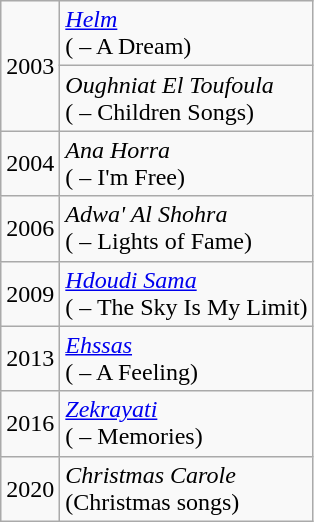<table class="wikitable">
<tr>
<td rowspan="2">2003</td>
<td><em><a href='#'>Helm</a></em><br>( – A Dream)</td>
</tr>
<tr>
<td><em>Oughniat El Toufoula</em><br>( – Children Songs)</td>
</tr>
<tr>
<td>2004</td>
<td><em>Ana Horra</em><br>( – I'm Free)</td>
</tr>
<tr>
<td>2006</td>
<td><em>Adwa' Al Shohra</em><br>( – Lights of Fame)</td>
</tr>
<tr>
<td>2009</td>
<td><em><a href='#'>Hdoudi Sama</a></em><br>( – The Sky Is My Limit)</td>
</tr>
<tr>
<td>2013</td>
<td><em><a href='#'>Ehssas</a></em><br>( – A Feeling)</td>
</tr>
<tr>
<td>2016</td>
<td><em><a href='#'>Zekrayati</a></em><br>( – Memories)</td>
</tr>
<tr>
<td>2020</td>
<td><em>Christmas Carole</em><br>(Christmas songs)</td>
</tr>
</table>
